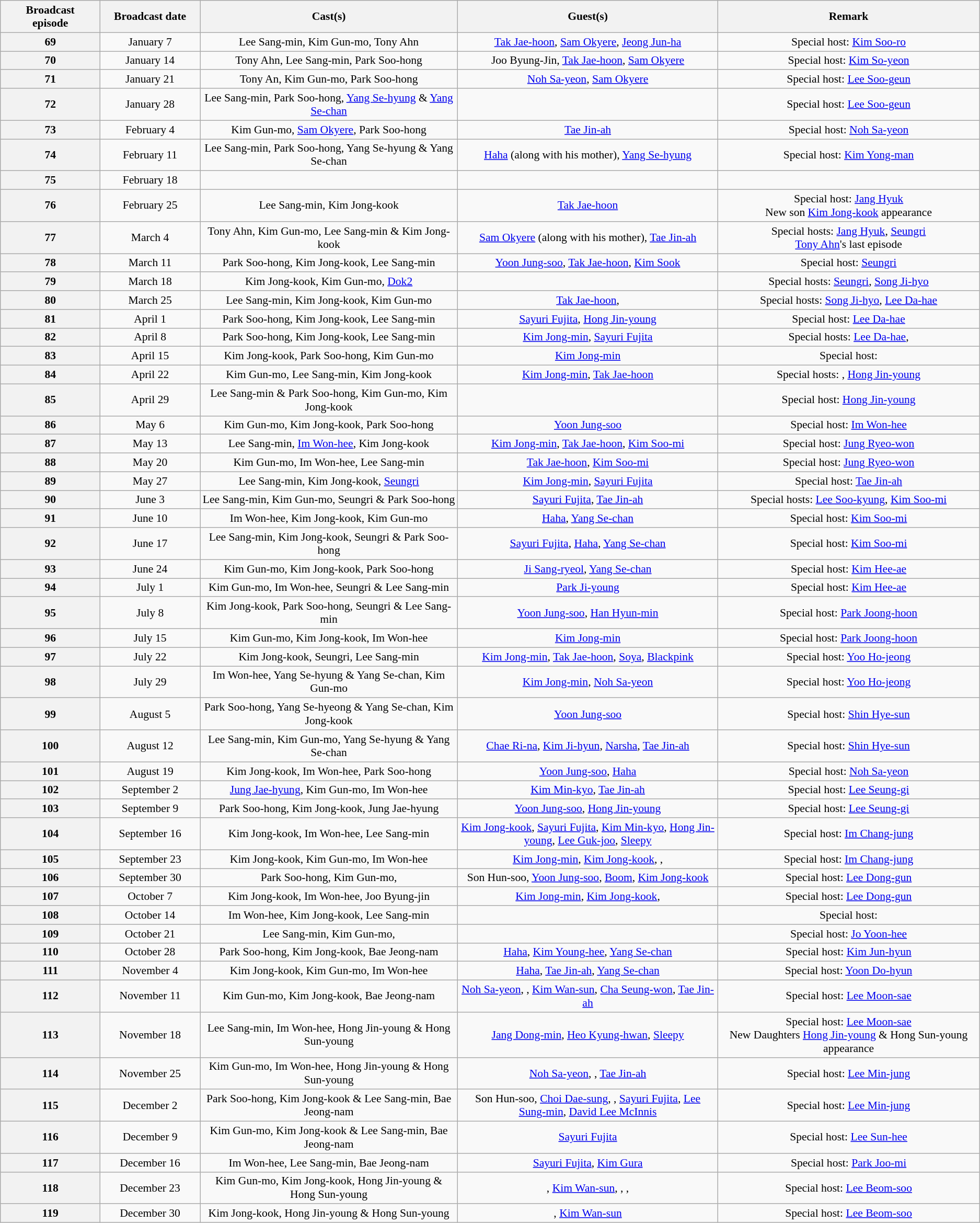<table class="wikitable" style="text-align: center; font-size: 90%;">
<tr>
<th style="width: 10em;">Broadcast<br>episode</th>
<th style="width: 10em;">Broadcast date</th>
<th style="width: 30em;">Cast(s)</th>
<th style="width: 30em;">Guest(s)</th>
<th style="width: 30em;">Remark</th>
</tr>
<tr>
<th>69</th>
<td>January 7</td>
<td>Lee Sang-min, Kim Gun-mo, Tony Ahn</td>
<td><a href='#'>Tak Jae-hoon</a>, <a href='#'>Sam Okyere</a>, <a href='#'>Jeong Jun-ha</a></td>
<td>Special host: <a href='#'>Kim Soo-ro</a></td>
</tr>
<tr>
<th>70</th>
<td>January 14</td>
<td>Tony Ahn, Lee Sang-min, Park Soo-hong</td>
<td>Joo Byung-Jin, <a href='#'>Tak Jae-hoon</a>, <a href='#'>Sam Okyere</a></td>
<td>Special host: <a href='#'>Kim So-yeon</a></td>
</tr>
<tr>
<th>71</th>
<td>January 21</td>
<td>Tony An, Kim Gun-mo, Park Soo-hong</td>
<td><a href='#'>Noh Sa-yeon</a>, <a href='#'>Sam Okyere</a></td>
<td>Special host: <a href='#'>Lee Soo-geun</a></td>
</tr>
<tr>
<th>72</th>
<td>January 28</td>
<td>Lee Sang-min, Park Soo-hong, <a href='#'>Yang Se-hyung</a> & <a href='#'>Yang Se-chan</a></td>
<td></td>
<td>Special host: <a href='#'>Lee Soo-geun</a></td>
</tr>
<tr>
<th>73</th>
<td>February 4</td>
<td>Kim Gun-mo, <a href='#'>Sam Okyere</a>, Park Soo-hong</td>
<td><a href='#'>Tae Jin-ah</a></td>
<td>Special host: <a href='#'>Noh Sa-yeon</a></td>
</tr>
<tr>
<th>74</th>
<td>February 11</td>
<td>Lee Sang-min, Park Soo-hong, Yang Se-hyung & Yang Se-chan</td>
<td><a href='#'>Haha</a> (along with his mother), <a href='#'>Yang Se-hyung</a></td>
<td>Special host: <a href='#'>Kim Yong-man</a></td>
</tr>
<tr>
<th>75</th>
<td>February 18</td>
<td></td>
<td></td>
<td></td>
</tr>
<tr>
<th>76</th>
<td>February 25</td>
<td>Lee Sang-min, Kim Jong-kook</td>
<td><a href='#'>Tak Jae-hoon</a></td>
<td>Special host: <a href='#'>Jang Hyuk</a><br>New son <a href='#'>Kim Jong-kook</a> appearance</td>
</tr>
<tr>
<th>77</th>
<td>March 4</td>
<td>Tony Ahn, Kim Gun-mo, Lee Sang-min & Kim Jong-kook</td>
<td><a href='#'>Sam Okyere</a> (along with his mother), <a href='#'>Tae Jin-ah</a></td>
<td>Special hosts: <a href='#'>Jang Hyuk</a>, <a href='#'>Seungri</a> <br> <a href='#'>Tony Ahn</a>'s last episode</td>
</tr>
<tr>
<th>78</th>
<td>March 11</td>
<td>Park Soo-hong, Kim Jong-kook, Lee Sang-min</td>
<td><a href='#'>Yoon Jung-soo</a>, <a href='#'>Tak Jae-hoon</a>, <a href='#'>Kim Sook</a></td>
<td>Special host: <a href='#'>Seungri</a></td>
</tr>
<tr>
<th>79</th>
<td>March 18</td>
<td>Kim Jong-kook, Kim Gun-mo, <a href='#'>Dok2</a></td>
<td></td>
<td>Special hosts: <a href='#'>Seungri</a>, <a href='#'>Song Ji-hyo</a></td>
</tr>
<tr>
<th>80</th>
<td>March 25</td>
<td>Lee Sang-min, Kim Jong-kook, Kim Gun-mo</td>
<td><a href='#'>Tak Jae-hoon</a>, </td>
<td>Special hosts: <a href='#'>Song Ji-hyo</a>, <a href='#'>Lee Da-hae</a></td>
</tr>
<tr>
<th>81</th>
<td>April 1</td>
<td>Park Soo-hong, Kim Jong-kook, Lee Sang-min</td>
<td><a href='#'>Sayuri Fujita</a>, <a href='#'>Hong Jin-young</a></td>
<td>Special host: <a href='#'>Lee Da-hae</a></td>
</tr>
<tr>
<th>82</th>
<td>April 8</td>
<td>Park Soo-hong, Kim Jong-kook, Lee Sang-min</td>
<td><a href='#'>Kim Jong-min</a>, <a href='#'>Sayuri Fujita</a></td>
<td>Special hosts: <a href='#'>Lee Da-hae</a>, </td>
</tr>
<tr>
<th>83</th>
<td>April 15</td>
<td>Kim Jong-kook, Park Soo-hong, Kim Gun-mo</td>
<td><a href='#'>Kim Jong-min</a></td>
<td>Special host: </td>
</tr>
<tr>
<th>84</th>
<td>April 22</td>
<td>Kim Gun-mo, Lee Sang-min, Kim Jong-kook</td>
<td><a href='#'>Kim Jong-min</a>, <a href='#'>Tak Jae-hoon</a></td>
<td>Special hosts: , <a href='#'>Hong Jin-young</a></td>
</tr>
<tr>
<th>85</th>
<td>April 29</td>
<td>Lee Sang-min & Park Soo-hong, Kim Gun-mo, Kim Jong-kook</td>
<td></td>
<td>Special host: <a href='#'>Hong Jin-young</a></td>
</tr>
<tr>
<th>86</th>
<td>May 6</td>
<td>Kim Gun-mo, Kim Jong-kook, Park Soo-hong</td>
<td><a href='#'>Yoon Jung-soo</a></td>
<td>Special host: <a href='#'>Im Won-hee</a></td>
</tr>
<tr>
<th>87</th>
<td>May 13</td>
<td>Lee Sang-min, <a href='#'>Im Won-hee</a>, Kim Jong-kook</td>
<td><a href='#'>Kim Jong-min</a>, <a href='#'>Tak Jae-hoon</a>, <a href='#'>Kim Soo-mi</a></td>
<td>Special host: <a href='#'>Jung Ryeo-won</a></td>
</tr>
<tr>
<th>88</th>
<td>May 20</td>
<td>Kim Gun-mo, Im Won-hee, Lee Sang-min</td>
<td><a href='#'>Tak Jae-hoon</a>, <a href='#'>Kim Soo-mi</a></td>
<td>Special host: <a href='#'>Jung Ryeo-won</a></td>
</tr>
<tr>
<th>89</th>
<td>May 27</td>
<td>Lee Sang-min, Kim Jong-kook, <a href='#'>Seungri</a></td>
<td><a href='#'>Kim Jong-min</a>, <a href='#'>Sayuri Fujita</a></td>
<td>Special host: <a href='#'>Tae Jin-ah</a></td>
</tr>
<tr>
<th>90</th>
<td>June 3</td>
<td>Lee Sang-min, Kim Gun-mo, Seungri & Park Soo-hong</td>
<td><a href='#'>Sayuri Fujita</a>, <a href='#'>Tae Jin-ah</a></td>
<td>Special hosts: <a href='#'>Lee Soo-kyung</a>, <a href='#'>Kim Soo-mi</a></td>
</tr>
<tr>
<th>91</th>
<td>June 10</td>
<td>Im Won-hee, Kim Jong-kook, Kim Gun-mo</td>
<td><a href='#'>Haha</a>, <a href='#'>Yang Se-chan</a></td>
<td>Special host: <a href='#'>Kim Soo-mi</a></td>
</tr>
<tr>
<th>92</th>
<td>June 17</td>
<td>Lee Sang-min, Kim Jong-kook, Seungri & Park Soo-hong</td>
<td><a href='#'>Sayuri Fujita</a>, <a href='#'>Haha</a>, <a href='#'>Yang Se-chan</a></td>
<td>Special host: <a href='#'>Kim Soo-mi</a></td>
</tr>
<tr>
<th>93</th>
<td>June 24</td>
<td>Kim Gun-mo, Kim Jong-kook, Park Soo-hong</td>
<td><a href='#'>Ji Sang-ryeol</a>, <a href='#'>Yang Se-chan</a></td>
<td>Special host: <a href='#'>Kim Hee-ae</a></td>
</tr>
<tr>
<th>94</th>
<td>July 1</td>
<td>Kim Gun-mo, Im Won-hee, Seungri & Lee Sang-min</td>
<td><a href='#'>Park Ji-young</a></td>
<td>Special host: <a href='#'>Kim Hee-ae</a></td>
</tr>
<tr>
<th>95</th>
<td>July 8</td>
<td>Kim Jong-kook, Park Soo-hong, Seungri & Lee Sang-min</td>
<td><a href='#'>Yoon Jung-soo</a>, <a href='#'>Han Hyun-min</a></td>
<td>Special host: <a href='#'>Park Joong-hoon</a></td>
</tr>
<tr>
<th>96</th>
<td>July 15</td>
<td>Kim Gun-mo, Kim Jong-kook, Im Won-hee</td>
<td><a href='#'>Kim Jong-min</a></td>
<td>Special host: <a href='#'>Park Joong-hoon</a></td>
</tr>
<tr>
<th>97</th>
<td>July 22</td>
<td>Kim Jong-kook, Seungri, Lee Sang-min</td>
<td><a href='#'>Kim Jong-min</a>, <a href='#'>Tak Jae-hoon</a>, <a href='#'>Soya</a>, <a href='#'>Blackpink</a></td>
<td>Special host: <a href='#'>Yoo Ho-jeong</a></td>
</tr>
<tr>
<th>98</th>
<td>July 29</td>
<td>Im Won-hee, Yang Se-hyung & Yang Se-chan, Kim Gun-mo</td>
<td><a href='#'>Kim Jong-min</a>, <a href='#'>Noh Sa-yeon</a></td>
<td>Special host: <a href='#'>Yoo Ho-jeong</a></td>
</tr>
<tr>
<th>99</th>
<td>August 5</td>
<td>Park Soo-hong, Yang Se-hyeong & Yang Se-chan, Kim Jong-kook</td>
<td><a href='#'>Yoon Jung-soo</a></td>
<td>Special host: <a href='#'>Shin Hye-sun</a></td>
</tr>
<tr>
<th>100</th>
<td>August 12</td>
<td>Lee Sang-min, Kim Gun-mo, Yang Se-hyung & Yang Se-chan</td>
<td><a href='#'>Chae Ri-na</a>, <a href='#'>Kim Ji-hyun</a>, <a href='#'>Narsha</a>, <a href='#'>Tae Jin-ah</a></td>
<td>Special host: <a href='#'>Shin Hye-sun</a></td>
</tr>
<tr>
<th>101</th>
<td>August 19</td>
<td>Kim Jong-kook, Im Won-hee, Park Soo-hong</td>
<td><a href='#'>Yoon Jung-soo</a>, <a href='#'>Haha</a></td>
<td>Special host: <a href='#'>Noh Sa-yeon</a></td>
</tr>
<tr>
<th>102</th>
<td>September 2</td>
<td><a href='#'>Jung Jae-hyung</a>, Kim Gun-mo, Im Won-hee</td>
<td><a href='#'>Kim Min-kyo</a>, <a href='#'>Tae Jin-ah</a></td>
<td>Special host: <a href='#'>Lee Seung-gi</a></td>
</tr>
<tr>
<th>103</th>
<td>September 9</td>
<td>Park Soo-hong, Kim Jong-kook, Jung Jae-hyung</td>
<td><a href='#'>Yoon Jung-soo</a>, <a href='#'>Hong Jin-young</a></td>
<td>Special host: <a href='#'>Lee Seung-gi</a></td>
</tr>
<tr>
<th>104</th>
<td>September 16</td>
<td>Kim Jong-kook, Im Won-hee, Lee Sang-min</td>
<td><a href='#'>Kim Jong-kook</a>, <a href='#'>Sayuri Fujita</a>, <a href='#'>Kim Min-kyo</a>, <a href='#'>Hong Jin-young</a>, <a href='#'>Lee Guk-joo</a>, <a href='#'>Sleepy</a></td>
<td>Special host: <a href='#'>Im Chang-jung</a></td>
</tr>
<tr>
<th>105</th>
<td>September 23</td>
<td>Kim Jong-kook, Kim Gun-mo, Im Won-hee</td>
<td><a href='#'>Kim Jong-min</a>, <a href='#'>Kim Jong-kook</a>, , </td>
<td>Special host: <a href='#'>Im Chang-jung</a></td>
</tr>
<tr>
<th>106</th>
<td>September 30</td>
<td>Park Soo-hong, Kim Gun-mo, </td>
<td>Son Hun-soo, <a href='#'>Yoon Jung-soo</a>, <a href='#'>Boom</a>, <a href='#'>Kim Jong-kook</a></td>
<td>Special host: <a href='#'>Lee Dong-gun</a></td>
</tr>
<tr>
<th>107</th>
<td>October 7</td>
<td>Kim Jong-kook, Im Won-hee, Joo Byung-jin</td>
<td><a href='#'>Kim Jong-min</a>, <a href='#'>Kim Jong-kook</a>, </td>
<td>Special host: <a href='#'>Lee Dong-gun</a></td>
</tr>
<tr>
<th>108</th>
<td>October 14</td>
<td>Im Won-hee, Kim Jong-kook, Lee Sang-min</td>
<td></td>
<td>Special host: </td>
</tr>
<tr>
<th>109</th>
<td>October 21</td>
<td>Lee Sang-min, Kim Gun-mo, </td>
<td></td>
<td>Special host: <a href='#'>Jo Yoon-hee</a></td>
</tr>
<tr>
<th>110</th>
<td>October 28</td>
<td>Park Soo-hong, Kim Jong-kook, Bae Jeong-nam</td>
<td><a href='#'>Haha</a>, <a href='#'>Kim Young-hee</a>, <a href='#'>Yang Se-chan</a></td>
<td>Special host: <a href='#'>Kim Jun-hyun</a></td>
</tr>
<tr>
<th>111</th>
<td>November 4</td>
<td>Kim Jong-kook, Kim Gun-mo, Im Won-hee</td>
<td><a href='#'>Haha</a>, <a href='#'>Tae Jin-ah</a>, <a href='#'>Yang Se-chan</a></td>
<td>Special host: <a href='#'>Yoon Do-hyun</a></td>
</tr>
<tr>
<th>112</th>
<td>November 11</td>
<td>Kim Gun-mo, Kim Jong-kook, Bae Jeong-nam</td>
<td><a href='#'>Noh Sa-yeon</a>, , <a href='#'>Kim Wan-sun</a>, <a href='#'>Cha Seung-won</a>, <a href='#'>Tae Jin-ah</a></td>
<td>Special host: <a href='#'>Lee Moon-sae</a></td>
</tr>
<tr>
<th>113</th>
<td>November 18</td>
<td>Lee Sang-min, Im Won-hee, Hong Jin-young & Hong Sun-young</td>
<td><a href='#'>Jang Dong-min</a>, <a href='#'>Heo Kyung-hwan</a>, <a href='#'>Sleepy</a></td>
<td>Special host: <a href='#'>Lee Moon-sae</a><br>New Daughters <a href='#'>Hong Jin-young</a> & Hong Sun-young appearance</td>
</tr>
<tr>
<th>114</th>
<td>November 25</td>
<td>Kim Gun-mo, Im Won-hee, Hong Jin-young & Hong Sun-young</td>
<td><a href='#'>Noh Sa-yeon</a>, , <a href='#'>Tae Jin-ah</a></td>
<td>Special host: <a href='#'>Lee Min-jung</a></td>
</tr>
<tr>
<th>115</th>
<td>December 2</td>
<td>Park Soo-hong, Kim Jong-kook & Lee Sang-min, Bae Jeong-nam</td>
<td>Son Hun-soo, <a href='#'>Choi Dae-sung</a>, , <a href='#'>Sayuri Fujita</a>, <a href='#'>Lee Sung-min</a>, <a href='#'>David Lee McInnis</a></td>
<td>Special host: <a href='#'>Lee Min-jung</a></td>
</tr>
<tr>
<th>116</th>
<td>December 9</td>
<td>Kim Gun-mo, Kim Jong-kook & Lee Sang-min, Bae Jeong-nam</td>
<td><a href='#'>Sayuri Fujita</a></td>
<td>Special host: <a href='#'>Lee Sun-hee</a></td>
</tr>
<tr>
<th>117</th>
<td>December 16</td>
<td>Im Won-hee, Lee Sang-min, Bae Jeong-nam</td>
<td><a href='#'>Sayuri Fujita</a>, <a href='#'>Kim Gura</a></td>
<td>Special host: <a href='#'>Park Joo-mi</a></td>
</tr>
<tr>
<th>118</th>
<td>December 23</td>
<td>Kim Gun-mo, Kim Jong-kook, Hong Jin-young & Hong Sun-young</td>
<td>, <a href='#'>Kim Wan-sun</a>, , , </td>
<td>Special host: <a href='#'>Lee Beom-soo</a></td>
</tr>
<tr>
<th>119</th>
<td>December 30</td>
<td>Kim Jong-kook, Hong Jin-young & Hong Sun-young</td>
<td>, <a href='#'>Kim Wan-sun</a></td>
<td>Special host: <a href='#'>Lee Beom-soo</a></td>
</tr>
</table>
